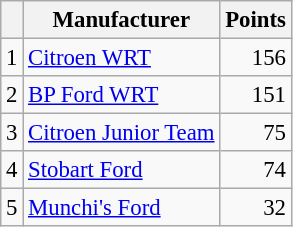<table class="wikitable" style="font-size: 95%;">
<tr>
<th></th>
<th>Manufacturer</th>
<th>Points</th>
</tr>
<tr>
<td>1</td>
<td> <a href='#'>Citroen WRT</a></td>
<td align="right">156</td>
</tr>
<tr>
<td>2</td>
<td> <a href='#'>BP Ford WRT</a></td>
<td align="right">151</td>
</tr>
<tr>
<td>3</td>
<td> <a href='#'>Citroen Junior Team</a></td>
<td align="right">75</td>
</tr>
<tr>
<td>4</td>
<td> <a href='#'>Stobart Ford</a></td>
<td align="right">74</td>
</tr>
<tr>
<td>5</td>
<td> <a href='#'>Munchi's Ford</a></td>
<td align="right">32</td>
</tr>
</table>
